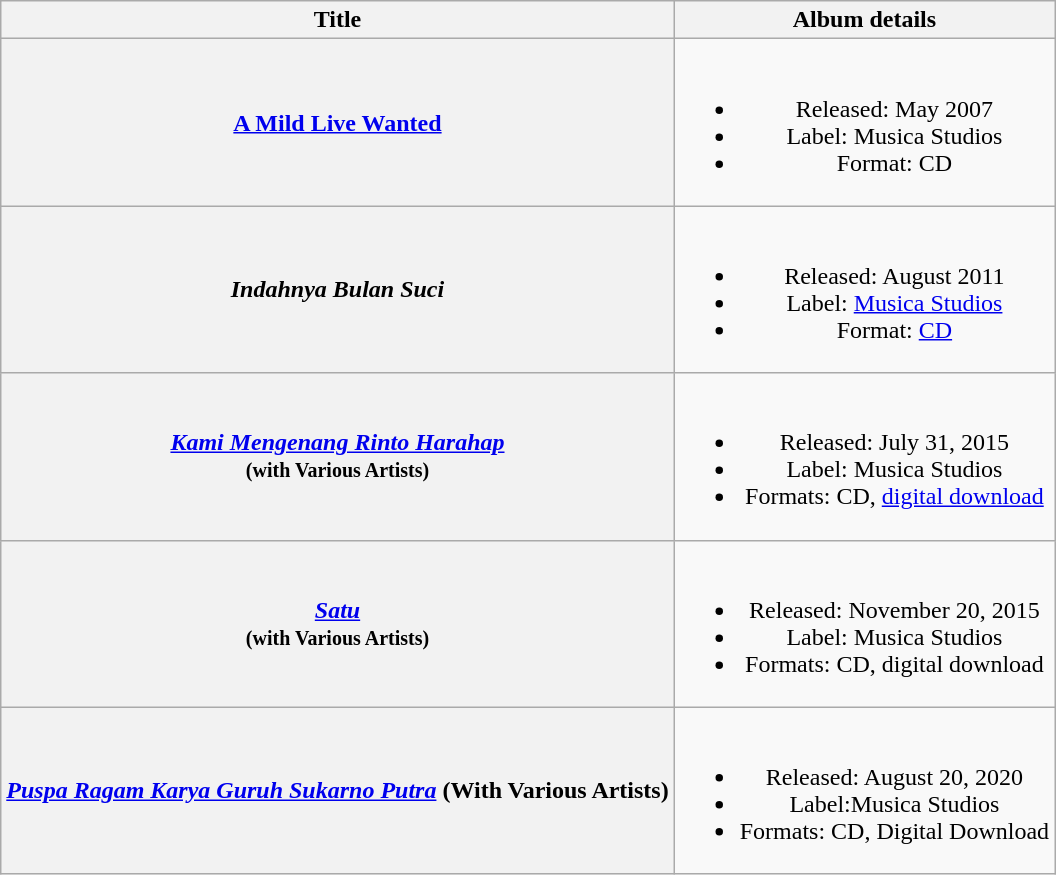<table class="wikitable plainrowheaders" style="text-align:center;">
<tr>
<th scope="col">Title</th>
<th scope="col">Album details</th>
</tr>
<tr>
<th><a href='#'>A Mild Live Wanted</a></th>
<td><br><ul><li>Released: May 2007</li><li>Label: Musica Studios</li><li>Format: CD</li></ul></td>
</tr>
<tr>
<th scope="row"><em>Indahnya Bulan Suci</em></th>
<td><br><ul><li>Released: August 2011</li><li>Label: <a href='#'>Musica Studios</a></li><li>Format: <a href='#'>CD</a></li></ul></td>
</tr>
<tr>
<th scope="row"><em><a href='#'>Kami Mengenang Rinto Harahap</a></em> <br><small>(with Various Artists)</small></th>
<td><br><ul><li>Released: July 31, 2015</li><li>Label: Musica Studios</li><li>Formats: CD, <a href='#'>digital download</a></li></ul></td>
</tr>
<tr>
<th scope="row"><em><a href='#'>Satu</a></em> <br><small>(with Various Artists)</small></th>
<td><br><ul><li>Released: November 20, 2015</li><li>Label: Musica Studios</li><li>Formats: CD, digital download</li></ul></td>
</tr>
<tr>
<th scope="row"><em><a href='#'>Puspa Ragam Karya Guruh Sukarno Putra</a></em> (With Various Artists)</th>
<td><br><ul><li>Released: August 20, 2020</li><li>Label:Musica Studios</li><li>Formats: CD, Digital Download</li></ul></td>
</tr>
</table>
